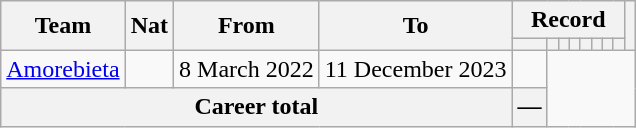<table class="wikitable" style="text-align: center">
<tr>
<th rowspan="2">Team</th>
<th rowspan="2">Nat</th>
<th rowspan="2">From</th>
<th rowspan="2">To</th>
<th colspan="8">Record</th>
<th rowspan=2></th>
</tr>
<tr>
<th></th>
<th></th>
<th></th>
<th></th>
<th></th>
<th></th>
<th></th>
<th></th>
</tr>
<tr>
<td align="left"><a href='#'>Amorebieta</a></td>
<td></td>
<td align=left>8 March 2022</td>
<td align=left>11 December 2023<br></td>
<td></td>
</tr>
<tr>
<th colspan=4>Career total<br></th>
<th>—</th>
</tr>
</table>
